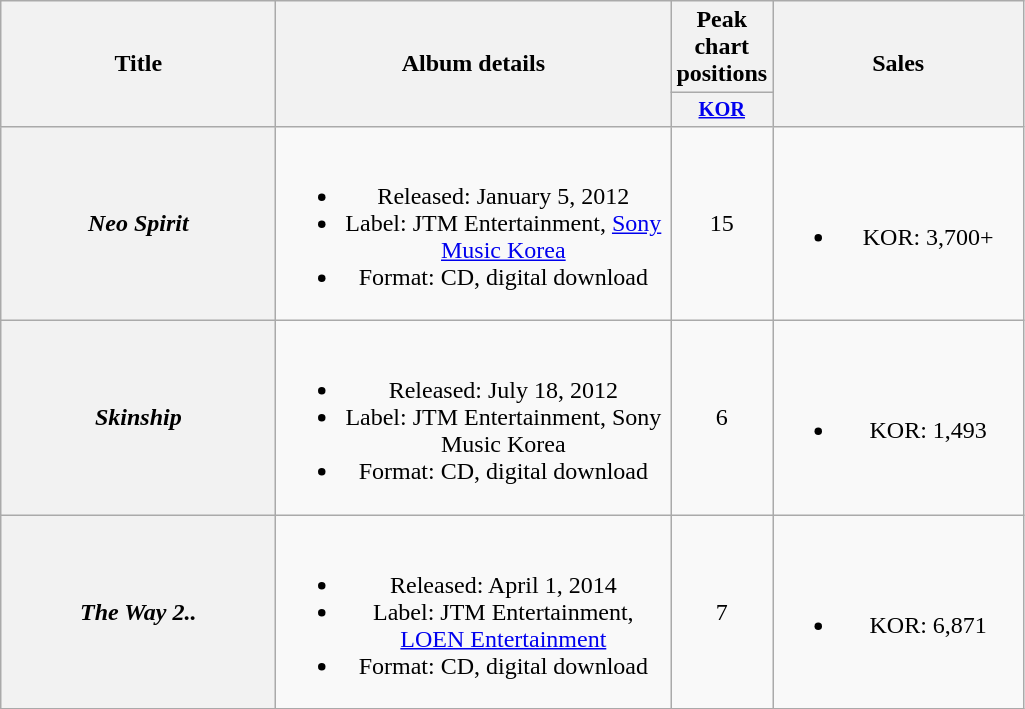<table class="wikitable plainrowheaders" style="text-align:center;">
<tr>
<th scope="col" rowspan="2" style="width:11em;">Title</th>
<th scope="col" rowspan="2" style="width:16em;">Album details</th>
<th scope="col" colspan="1">Peak chart positions</th>
<th scope="col" rowspan="2" style="width:10em;">Sales</th>
</tr>
<tr>
<th scope="col" style="width:3em;font-size:85%;"><a href='#'>KOR</a><br></th>
</tr>
<tr>
<th scope="row"><em>Neo Spirit</em></th>
<td><br><ul><li>Released: January 5, 2012</li><li>Label: JTM Entertainment, <a href='#'>Sony Music Korea</a></li><li>Format: CD, digital download</li></ul></td>
<td>15</td>
<td><br><ul><li>KOR: 3,700+</li></ul></td>
</tr>
<tr>
<th scope="row"><em>Skinship</em></th>
<td><br><ul><li>Released: July 18, 2012</li><li>Label: JTM Entertainment, Sony Music Korea</li><li>Format: CD, digital download</li></ul></td>
<td>6</td>
<td><br><ul><li>KOR: 1,493</li></ul></td>
</tr>
<tr>
<th scope="row"><em>The Way 2..</em></th>
<td><br><ul><li>Released: April 1, 2014</li><li>Label: JTM Entertainment, <a href='#'>LOEN Entertainment</a></li><li>Format: CD, digital download</li></ul></td>
<td>7</td>
<td><br><ul><li>KOR: 6,871</li></ul></td>
</tr>
</table>
